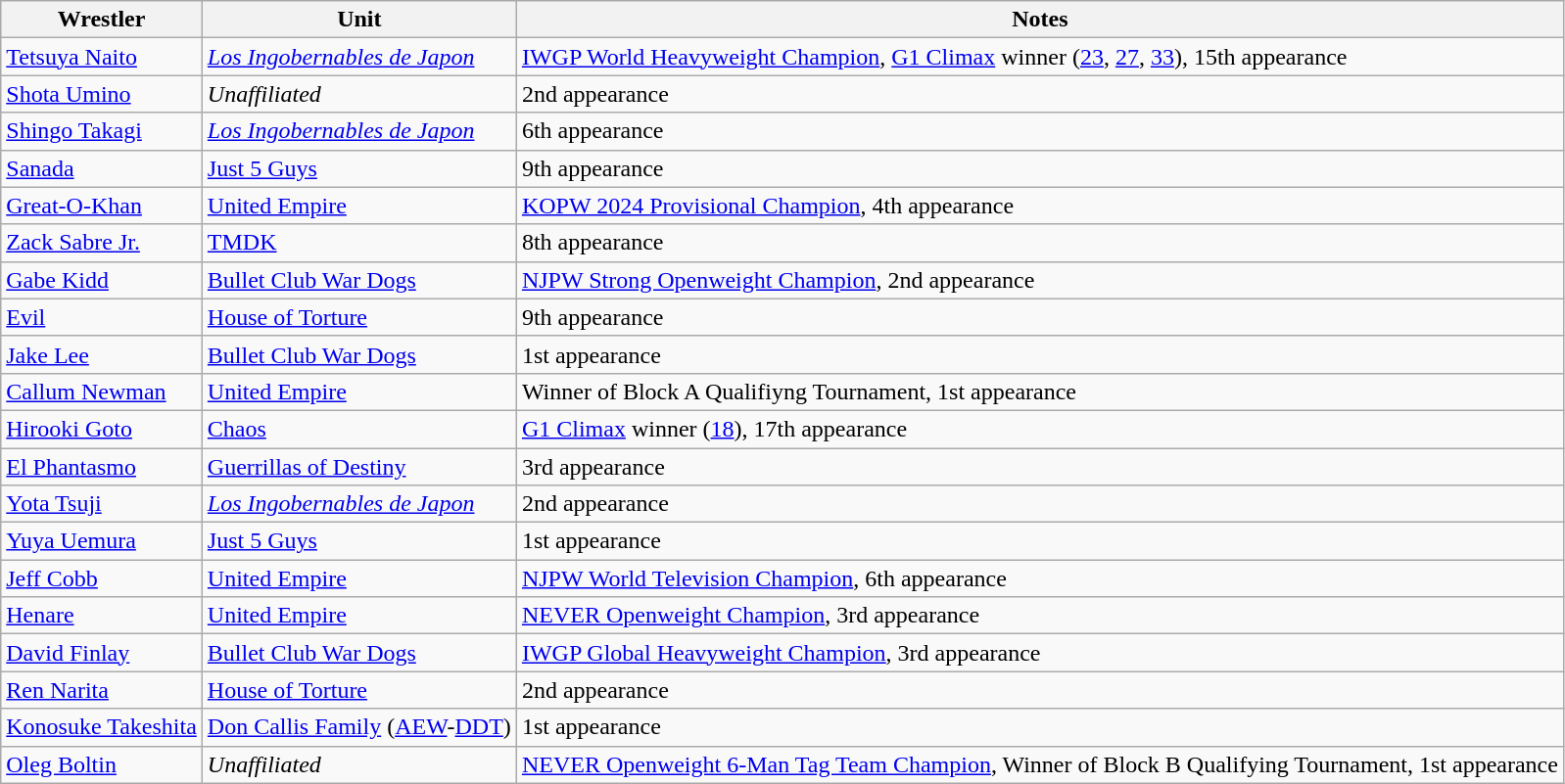<table class="wikitable sortable" align="left-center">
<tr>
<th>Wrestler</th>
<th>Unit</th>
<th>Notes</th>
</tr>
<tr>
<td><a href='#'>Tetsuya Naito</a></td>
<td><em><a href='#'>Los Ingobernables de Japon</a></em></td>
<td><a href='#'>IWGP World Heavyweight Champion</a>, <a href='#'>G1 Climax</a> winner (<a href='#'>23</a>, <a href='#'>27</a>, <a href='#'>33</a>), 15th appearance</td>
</tr>
<tr>
<td><a href='#'>Shota Umino</a></td>
<td><em>Unaffiliated</em></td>
<td>2nd appearance</td>
</tr>
<tr>
<td><a href='#'>Shingo Takagi</a></td>
<td><em><a href='#'>Los Ingobernables de Japon</a></em></td>
<td>6th appearance</td>
</tr>
<tr>
<td><a href='#'>Sanada</a></td>
<td><a href='#'>Just 5 Guys</a></td>
<td>9th appearance</td>
</tr>
<tr>
<td><a href='#'>Great-O-Khan</a></td>
<td><a href='#'>United Empire</a></td>
<td><a href='#'>KOPW 2024 Provisional Champion</a>, 4th appearance</td>
</tr>
<tr>
<td><a href='#'>Zack Sabre Jr.</a></td>
<td><a href='#'>TMDK</a></td>
<td>8th appearance</td>
</tr>
<tr>
<td><a href='#'>Gabe Kidd</a></td>
<td><a href='#'>Bullet Club War Dogs</a></td>
<td><a href='#'>NJPW Strong Openweight Champion</a>, 2nd appearance</td>
</tr>
<tr>
<td><a href='#'>Evil</a></td>
<td><a href='#'>House of Torture</a></td>
<td>9th appearance</td>
</tr>
<tr>
<td><a href='#'>Jake Lee</a></td>
<td><a href='#'>Bullet Club War Dogs</a></td>
<td>1st appearance</td>
</tr>
<tr>
<td><a href='#'>Callum Newman</a></td>
<td><a href='#'>United Empire</a></td>
<td>Winner of Block A Qualifiyng Tournament, 1st appearance</td>
</tr>
<tr>
<td><a href='#'>Hirooki Goto</a></td>
<td><a href='#'>Chaos</a></td>
<td><a href='#'>G1 Climax</a> winner (<a href='#'>18</a>), 17th appearance</td>
</tr>
<tr>
<td><a href='#'>El Phantasmo</a></td>
<td><a href='#'>Guerrillas of Destiny</a></td>
<td>3rd appearance</td>
</tr>
<tr>
<td><a href='#'>Yota Tsuji</a></td>
<td><em><a href='#'>Los Ingobernables de Japon</a></em></td>
<td>2nd appearance</td>
</tr>
<tr>
<td><a href='#'>Yuya Uemura</a></td>
<td><a href='#'>Just 5 Guys</a></td>
<td>1st appearance</td>
</tr>
<tr>
<td><a href='#'>Jeff Cobb</a></td>
<td><a href='#'>United Empire</a></td>
<td><a href='#'>NJPW World Television Champion</a>, 6th appearance</td>
</tr>
<tr>
<td><a href='#'>Henare</a></td>
<td><a href='#'>United Empire</a></td>
<td><a href='#'>NEVER Openweight Champion</a>, 3rd appearance</td>
</tr>
<tr>
<td><a href='#'>David Finlay</a></td>
<td><a href='#'>Bullet Club War Dogs</a></td>
<td><a href='#'>IWGP Global Heavyweight Champion</a>, 3rd appearance</td>
</tr>
<tr>
<td><a href='#'>Ren Narita</a></td>
<td><a href='#'>House of Torture</a></td>
<td>2nd appearance</td>
</tr>
<tr>
<td><a href='#'>Konosuke Takeshita</a></td>
<td><a href='#'>Don Callis Family</a> (<a href='#'>AEW</a>-<a href='#'>DDT</a>)</td>
<td>1st appearance</td>
</tr>
<tr>
<td><a href='#'>Oleg Boltin</a></td>
<td><em>Unaffiliated</em></td>
<td><a href='#'>NEVER Openweight 6-Man Tag Team Champion</a>, Winner of Block B Qualifying Tournament, 1st appearance</td>
</tr>
</table>
